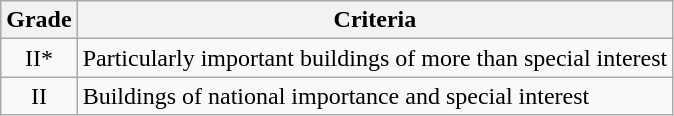<table class="wikitable">
<tr>
<th>Grade</th>
<th>Criteria</th>
</tr>
<tr>
<td align="center" >II*</td>
<td>Particularly important buildings of more than special interest</td>
</tr>
<tr>
<td align="center" >II</td>
<td>Buildings of national importance and special interest</td>
</tr>
</table>
